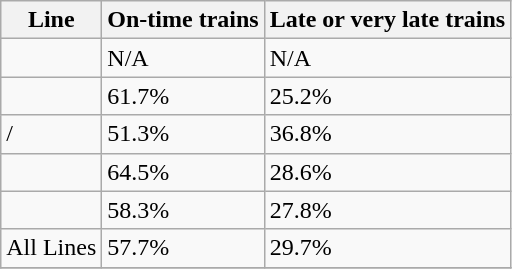<table class="wikitable">
<tr>
<th>Line</th>
<th>On-time trains</th>
<th>Late or very late trains</th>
</tr>
<tr>
<td></td>
<td>N/A</td>
<td>N/A</td>
</tr>
<tr>
<td></td>
<td>61.7%</td>
<td>25.2%</td>
</tr>
<tr>
<td> / </td>
<td>51.3%</td>
<td>36.8%</td>
</tr>
<tr>
<td></td>
<td>64.5%</td>
<td>28.6%</td>
</tr>
<tr>
<td></td>
<td>58.3%</td>
<td>27.8%</td>
</tr>
<tr>
<td>All Lines</td>
<td>57.7%</td>
<td>29.7%</td>
</tr>
<tr>
</tr>
</table>
